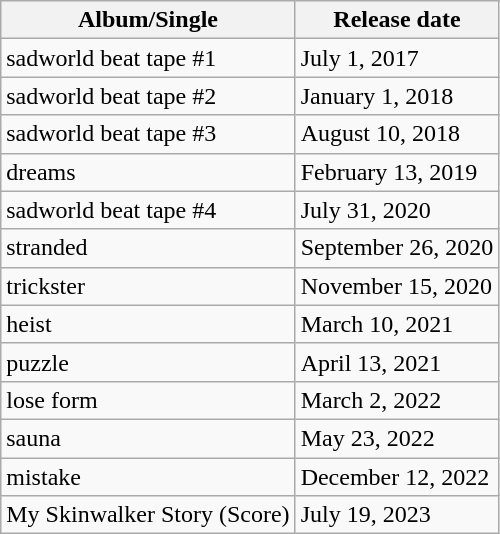<table class="wikitable">
<tr>
<th>Album/Single</th>
<th>Release date</th>
</tr>
<tr>
<td>sadworld beat tape #1</td>
<td>July 1, 2017</td>
</tr>
<tr>
<td>sadworld beat tape #2</td>
<td>January 1, 2018</td>
</tr>
<tr>
<td>sadworld beat tape #3</td>
<td>August 10, 2018</td>
</tr>
<tr>
<td>dreams</td>
<td>February 13, 2019</td>
</tr>
<tr>
<td>sadworld beat tape #4</td>
<td>July 31, 2020</td>
</tr>
<tr>
<td>stranded</td>
<td>September 26, 2020</td>
</tr>
<tr>
<td>trickster</td>
<td>November 15, 2020</td>
</tr>
<tr }>
<td>heist</td>
<td>March 10, 2021</td>
</tr>
<tr>
<td>puzzle</td>
<td>April 13, 2021</td>
</tr>
<tr>
<td>lose form</td>
<td>March 2, 2022</td>
</tr>
<tr>
<td>sauna</td>
<td>May 23, 2022</td>
</tr>
<tr>
<td>mistake</td>
<td>December 12, 2022</td>
</tr>
<tr>
<td>My Skinwalker Story (Score)</td>
<td>July 19, 2023</td>
</tr>
</table>
